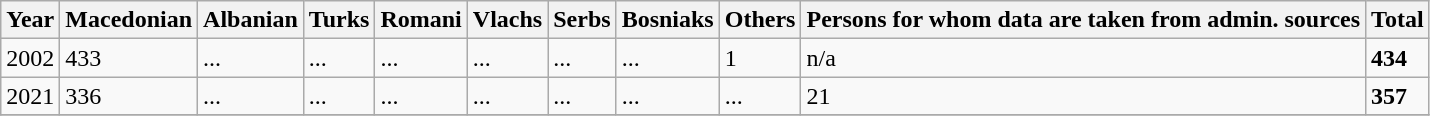<table class="wikitable">
<tr>
<th>Year</th>
<th>Macedonian</th>
<th>Albanian</th>
<th>Turks</th>
<th>Romani</th>
<th>Vlachs</th>
<th>Serbs</th>
<th>Bosniaks</th>
<th><abbr>Others</abbr></th>
<th>Persons for whom data are taken from admin. sources</th>
<th>Total</th>
</tr>
<tr>
<td>2002</td>
<td>433</td>
<td>...</td>
<td>...</td>
<td>...</td>
<td>...</td>
<td>...</td>
<td>...</td>
<td>1</td>
<td>n/a</td>
<td><strong>434</strong></td>
</tr>
<tr>
<td>2021</td>
<td>336</td>
<td>...</td>
<td>...</td>
<td>...</td>
<td>...</td>
<td>...</td>
<td>...</td>
<td>...</td>
<td>21</td>
<td><strong>357</strong></td>
</tr>
<tr>
</tr>
</table>
